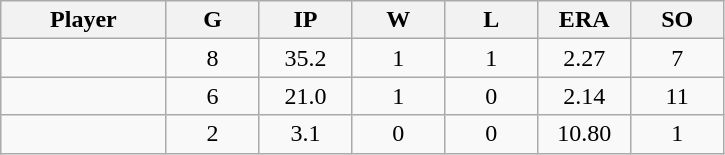<table class="wikitable sortable">
<tr>
<th bgcolor="#DDDDFF" width="16%">Player</th>
<th bgcolor="#DDDDFF" width="9%">G</th>
<th bgcolor="#DDDDFF" width="9%">IP</th>
<th bgcolor="#DDDDFF" width="9%">W</th>
<th bgcolor="#DDDDFF" width="9%">L</th>
<th bgcolor="#DDDDFF" width="9%">ERA</th>
<th bgcolor="#DDDDFF" width="9%">SO</th>
</tr>
<tr align="center">
<td></td>
<td>8</td>
<td>35.2</td>
<td>1</td>
<td>1</td>
<td>2.27</td>
<td>7</td>
</tr>
<tr align="center">
<td></td>
<td>6</td>
<td>21.0</td>
<td>1</td>
<td>0</td>
<td>2.14</td>
<td>11</td>
</tr>
<tr align="center">
<td></td>
<td>2</td>
<td>3.1</td>
<td>0</td>
<td>0</td>
<td>10.80</td>
<td>1</td>
</tr>
</table>
